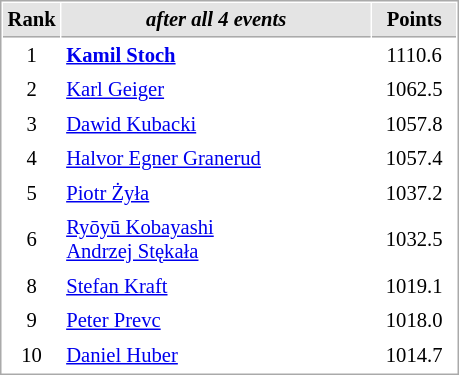<table cellspacing="1" cellpadding="3" style="border:1px solid #AAAAAA;font-size:86%">
<tr style="background-color: #E4E4E4;">
<th style="border-bottom:1px solid #AAAAAA; width: 10px;">Rank</th>
<th style="border-bottom:1px solid #AAAAAA; width: 200px;"><em>after all 4 events</em></th>
<th style="border-bottom:1px solid #AAAAAA; width: 50px;">Points</th>
</tr>
<tr>
<td align=center>1</td>
<td> <strong><a href='#'>Kamil Stoch</a></strong></td>
<td align=center>1110.6</td>
</tr>
<tr>
<td align=center>2</td>
<td> <a href='#'>Karl Geiger</a></td>
<td align=center>1062.5</td>
</tr>
<tr>
<td align=center>3</td>
<td> <a href='#'>Dawid Kubacki</a></td>
<td align=center>1057.8</td>
</tr>
<tr>
<td align=center>4</td>
<td> <a href='#'>Halvor Egner Granerud</a></td>
<td align=center>1057.4</td>
</tr>
<tr>
<td align=center>5</td>
<td> <a href='#'>Piotr Żyła</a></td>
<td align=center>1037.2</td>
</tr>
<tr>
<td align=center>6</td>
<td> <a href='#'>Ryōyū Kobayashi</a><br> <a href='#'>Andrzej Stękała</a></td>
<td align=center>1032.5</td>
</tr>
<tr>
<td align=center>8</td>
<td> <a href='#'>Stefan Kraft</a></td>
<td align=center>1019.1</td>
</tr>
<tr>
<td align=center>9</td>
<td> <a href='#'>Peter Prevc</a></td>
<td align=center>1018.0</td>
</tr>
<tr>
<td align=center>10</td>
<td> <a href='#'>Daniel Huber</a></td>
<td align=center>1014.7</td>
</tr>
</table>
